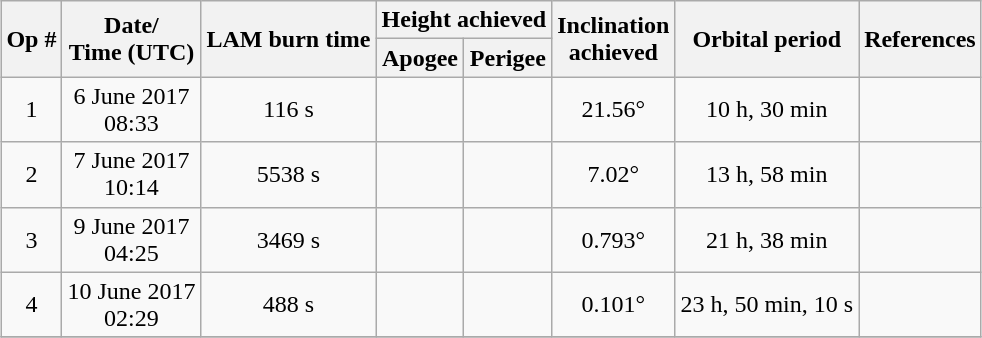<table cellpadding="2" style="margin:0 auto; text-align:center;" class="wikitable sortable">
<tr>
<th rowspan="2">Op #</th>
<th rowspan="2">Date/<br>Time (UTC)</th>
<th rowspan="2">LAM burn time</th>
<th colspan="2">Height achieved</th>
<th rowspan="2">Inclination<br>achieved</th>
<th rowspan="2">Orbital period</th>
<th rowspan="2">References</th>
</tr>
<tr>
<th>Apogee</th>
<th>Perigee</th>
</tr>
<tr>
<td>1</td>
<td>6 June 2017 <br> 08:33</td>
<td>116 s</td>
<td></td>
<td></td>
<td>21.56°</td>
<td>10 h, 30 min</td>
<td></td>
</tr>
<tr>
<td>2</td>
<td>7 June 2017 <br> 10:14</td>
<td>5538 s</td>
<td></td>
<td></td>
<td>7.02°</td>
<td>13 h, 58 min</td>
<td></td>
</tr>
<tr>
<td>3</td>
<td>9 June 2017 <br> 04:25</td>
<td>3469 s</td>
<td></td>
<td></td>
<td>0.793°</td>
<td>21 h, 38 min</td>
<td></td>
</tr>
<tr>
<td>4</td>
<td>10 June 2017 <br> 02:29</td>
<td>488 s</td>
<td></td>
<td></td>
<td>0.101°</td>
<td>23 h, 50 min, 10 s</td>
<td></td>
</tr>
<tr>
</tr>
</table>
